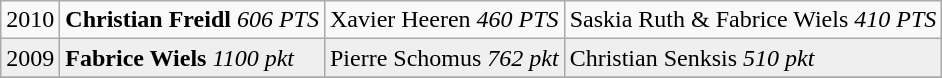<table class="wikitable">
<tr>
<td>2010</td>
<td> <strong> Christian Freidl</strong> <em> 606 PTS</em></td>
<td> Xavier Heeren <em> 460 PTS</em></td>
<td> Saskia Ruth &  Fabrice Wiels <em> 410 PTS</em></td>
</tr>
<tr bgcolor="#EFEFEF">
<td>2009</td>
<td> <strong> Fabrice Wiels</strong> <em> 1100 pkt</em></td>
<td> Pierre Schomus <em>762 pkt</em></td>
<td> Christian Senksis <em>510 pkt</em></td>
</tr>
<tr>
</tr>
</table>
